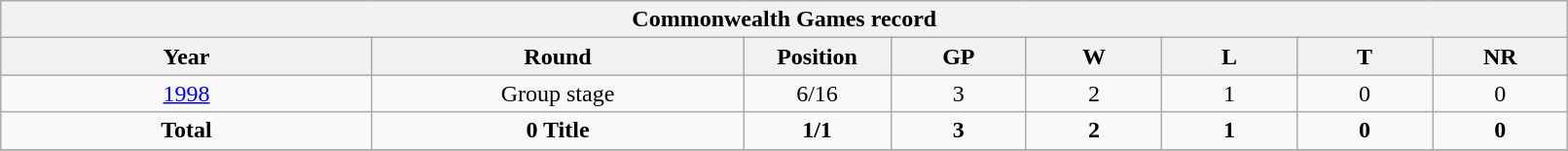<table class="wikitable" style="text-align: center; width:85%">
<tr>
<th colspan="10">Commonwealth Games record</th>
</tr>
<tr>
<th width="150">Year</th>
<th width="150">Round</th>
<th width="50">Position</th>
<th width="50">GP</th>
<th width="50">W</th>
<th width="50">L</th>
<th width="50">T</th>
<th width="50">NR</th>
</tr>
<tr>
<td> <a href='#'>1998</a></td>
<td>Group stage</td>
<td>6/16</td>
<td>3</td>
<td>2</td>
<td>1</td>
<td>0</td>
<td>0</td>
</tr>
<tr>
<td><strong>Total</strong></td>
<td><strong>0 Title</strong></td>
<td><strong>1/1</strong></td>
<td><strong>3</strong></td>
<td><strong>2</strong></td>
<td><strong>1</strong></td>
<td><strong>0</strong></td>
<td><strong>0</strong></td>
</tr>
<tr>
</tr>
</table>
